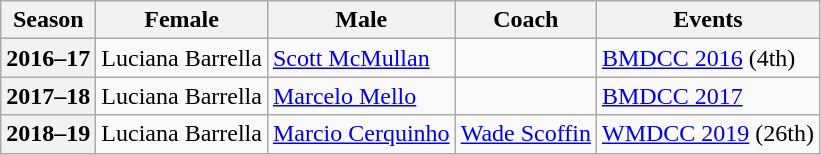<table class="wikitable">
<tr>
<th scope="col">Season</th>
<th scope="col">Female</th>
<th scope="col">Male</th>
<th scope="col">Coach</th>
<th scope="col">Events</th>
</tr>
<tr>
<th scope="row">2016–17</th>
<td>Luciana Barrella</td>
<td><a href='#'>Scott McMullan</a></td>
<td></td>
<td><a href='#'>BMDCC 2016</a> (4th)</td>
</tr>
<tr>
<th scope="row">2017–18</th>
<td>Luciana Barrella</td>
<td><a href='#'>Marcelo Mello</a></td>
<td></td>
<td><a href='#'>BMDCC 2017</a> </td>
</tr>
<tr>
<th scope="row">2018–19</th>
<td>Luciana Barrella</td>
<td><a href='#'>Marcio Cerquinho</a></td>
<td><a href='#'>Wade Scoffin</a></td>
<td><a href='#'>WMDCC 2019</a> (26th)</td>
</tr>
</table>
